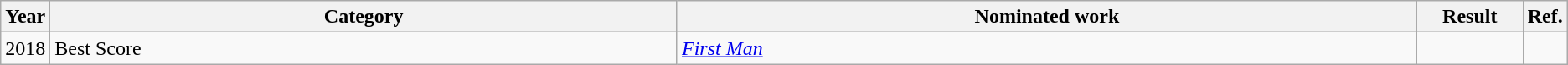<table class=wikitable>
<tr>
<th scope="col" style="width:1em;">Year</th>
<th scope="col" style="width:33em;">Category</th>
<th scope="col" style="width:39em;">Nominated work</th>
<th scope="col" style="width:5em;">Result</th>
<th scope="col" style="width:1em;">Ref.</th>
</tr>
<tr>
<td>2018</td>
<td>Best Score</td>
<td><em><a href='#'>First Man</a></em></td>
<td></td>
<td style="text-align:center;"></td>
</tr>
</table>
